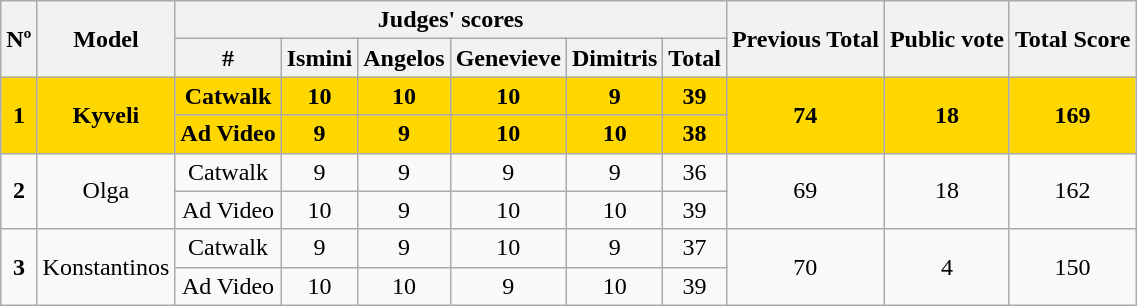<table class="wikitable" style="text-align:center;">
<tr>
<th rowspan="2">Nº</th>
<th rowspan="2">Model</th>
<th colspan="6">Judges' scores</th>
<th rowspan="2">Previous Total</th>
<th rowspan="2">Public vote</th>
<th rowspan="2">Total Score</th>
</tr>
<tr>
<th>#</th>
<th>Ismini</th>
<th>Angelos</th>
<th>Genevieve</th>
<th>Dimitris</th>
<th>Total</th>
</tr>
<tr>
<th rowspan="2" style="background:gold">1</th>
<th rowspan="2" style="background:gold">Kyveli</th>
<th style="background:gold">Catwalk</th>
<th style="background:gold">10</th>
<th style="background:gold">10</th>
<th style="background:gold">10</th>
<th style="background:gold">9</th>
<th style="background:gold">39</th>
<th rowspan="2" style="background:gold">74</th>
<th rowspan="2" style="background:gold">18</th>
<th rowspan="2" style="background:gold">169</th>
</tr>
<tr>
<th style="background:gold">Ad Video</th>
<th style="background:gold">9</th>
<th style="background:gold">9</th>
<th style="background:gold">10</th>
<th style="background:gold">10</th>
<th style="background:gold">38</th>
</tr>
<tr>
<td rowspan="2"><strong>2</strong></td>
<td rowspan="2">Olga</td>
<td>Catwalk</td>
<td>9</td>
<td>9</td>
<td>9</td>
<td>9</td>
<td>36</td>
<td rowspan="2">69</td>
<td rowspan="2">18</td>
<td rowspan="2">162</td>
</tr>
<tr>
<td>Ad Video</td>
<td>10</td>
<td>9</td>
<td>10</td>
<td>10</td>
<td>39</td>
</tr>
<tr>
<td rowspan="2"><strong>3</strong></td>
<td rowspan="2">Konstantinos</td>
<td>Catwalk</td>
<td>9</td>
<td>9</td>
<td>10</td>
<td>9</td>
<td>37</td>
<td rowspan="2">70</td>
<td rowspan="2">4</td>
<td rowspan="2">150</td>
</tr>
<tr>
<td>Ad Video</td>
<td>10</td>
<td>10</td>
<td>9</td>
<td>10</td>
<td>39</td>
</tr>
</table>
